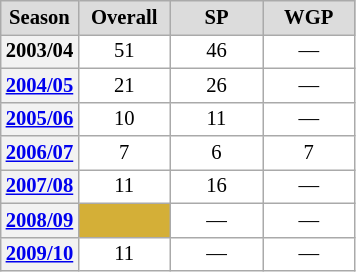<table class="wikitable plainrowheaders" style="background:#fff; font-size:86%; line-height:16px; border:gray solid 1px; border-collapse:collapse;">
<tr style="background:#ccc; text-align:center;">
<th scope="col" style="background:#dcdcdc; width:45px;">Season</th>
<th scope="col" style="background:#dcdcdc; width:55px;">Overall</th>
<th scope="col" style="background:#dcdcdc; width:55px;">SP</th>
<th scope="col" style="background:#dcdcdc; width:55px;">WGP</th>
</tr>
<tr>
<th scope=row align=center>2003/04</th>
<td align=center>51</td>
<td align=center>46</td>
<td align=center>—</td>
</tr>
<tr>
<th scope=row align=center><a href='#'>2004/05</a></th>
<td align=center>21</td>
<td align=center>26</td>
<td align=center>—</td>
</tr>
<tr>
<th scope=row align=center><a href='#'>2005/06</a></th>
<td align=center>10</td>
<td align=center>11</td>
<td align=center>—</td>
</tr>
<tr>
<th scope=row align=center><a href='#'>2006/07</a></th>
<td align=center>7</td>
<td align=center>6</td>
<td align=center>7</td>
</tr>
<tr>
<th scope=row align=center><a href='#'>2007/08</a></th>
<td align=center>11</td>
<td align=center>16</td>
<td align=center>—</td>
</tr>
<tr>
<th scope=row align=center><a href='#'>2008/09</a></th>
<td align=center bgcolor=#D4AF37></td>
<td align=center>—</td>
<td align=center>—</td>
</tr>
<tr>
<th scope=row align=center><a href='#'>2009/10</a></th>
<td align=center>11</td>
<td align=center>—</td>
<td align=center>—</td>
</tr>
</table>
